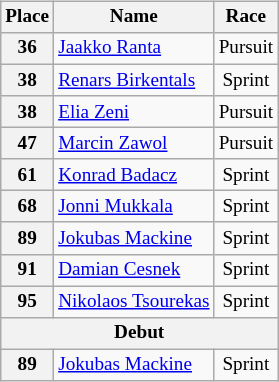<table class="wikitable plainrowheaders" style="font-size:80%; text-align:center; display:inline-table;">
<tr>
<th>Place</th>
<th>Name</th>
<th>Race</th>
</tr>
<tr>
<th>36</th>
<td style="text-align:left"> <a href='#'>Jaakko Ranta</a></td>
<td>Pursuit</td>
</tr>
<tr>
<th>38</th>
<td style="text-align:left"> <a href='#'>Renars Birkentals</a></td>
<td>Sprint</td>
</tr>
<tr>
<th>38</th>
<td style="text-align:left"> <a href='#'>Elia Zeni</a></td>
<td>Pursuit</td>
</tr>
<tr>
<th>47</th>
<td style="text-align:left"> <a href='#'>Marcin Zawol</a></td>
<td>Pursuit</td>
</tr>
<tr>
<th>61</th>
<td style="text-align:left"> <a href='#'>Konrad Badacz</a></td>
<td>Sprint</td>
</tr>
<tr>
<th>68</th>
<td style="text-align:left"> <a href='#'>Jonni Mukkala</a></td>
<td>Sprint</td>
</tr>
<tr>
<th>89</th>
<td style="text-align:left"> <a href='#'>Jokubas Mackine</a></td>
<td>Sprint</td>
</tr>
<tr>
<th>91</th>
<td style="text-align:left"> <a href='#'>Damian Cesnek</a></td>
<td>Sprint</td>
</tr>
<tr>
<th>95</th>
<td style="text-align:left"> <a href='#'>Nikolaos Tsourekas</a></td>
<td>Sprint</td>
</tr>
<tr>
<th colspan=4>Debut</th>
</tr>
<tr>
<th>89</th>
<td style="text-align:left"> <a href='#'>Jokubas Mackine</a></td>
<td>Sprint</td>
</tr>
</table>
